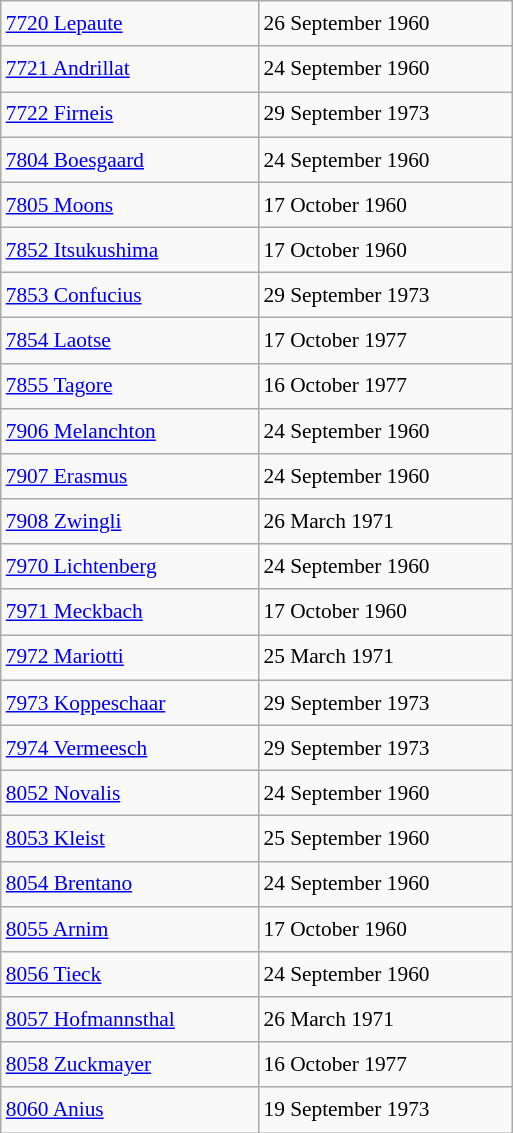<table class="wikitable" style="font-size: 89%; float: left; width: 24em; margin-right: 1em; line-height: 1.65em">
<tr>
<td><a href='#'>7720 Lepaute</a></td>
<td>26 September 1960</td>
</tr>
<tr>
<td><a href='#'>7721 Andrillat</a></td>
<td>24 September 1960</td>
</tr>
<tr>
<td><a href='#'>7722 Firneis</a></td>
<td>29 September 1973</td>
</tr>
<tr>
<td><a href='#'>7804 Boesgaard</a></td>
<td>24 September 1960</td>
</tr>
<tr>
<td><a href='#'>7805 Moons</a></td>
<td>17 October 1960</td>
</tr>
<tr>
<td><a href='#'>7852 Itsukushima</a></td>
<td>17 October 1960</td>
</tr>
<tr>
<td><a href='#'>7853 Confucius</a></td>
<td>29 September 1973</td>
</tr>
<tr>
<td><a href='#'>7854 Laotse</a></td>
<td>17 October 1977</td>
</tr>
<tr>
<td><a href='#'>7855 Tagore</a></td>
<td>16 October 1977</td>
</tr>
<tr>
<td><a href='#'>7906 Melanchton</a></td>
<td>24 September 1960</td>
</tr>
<tr>
<td><a href='#'>7907 Erasmus</a></td>
<td>24 September 1960</td>
</tr>
<tr>
<td><a href='#'>7908 Zwingli</a></td>
<td>26 March 1971</td>
</tr>
<tr>
<td><a href='#'>7970 Lichtenberg</a></td>
<td>24 September 1960</td>
</tr>
<tr>
<td><a href='#'>7971 Meckbach</a></td>
<td>17 October 1960</td>
</tr>
<tr>
<td><a href='#'>7972 Mariotti</a></td>
<td>25 March 1971</td>
</tr>
<tr>
<td><a href='#'>7973 Koppeschaar</a></td>
<td>29 September 1973</td>
</tr>
<tr>
<td><a href='#'>7974 Vermeesch</a></td>
<td>29 September 1973</td>
</tr>
<tr>
<td><a href='#'>8052 Novalis</a></td>
<td>24 September 1960</td>
</tr>
<tr>
<td><a href='#'>8053 Kleist</a></td>
<td>25 September 1960</td>
</tr>
<tr>
<td><a href='#'>8054 Brentano</a></td>
<td>24 September 1960</td>
</tr>
<tr>
<td><a href='#'>8055 Arnim</a></td>
<td>17 October 1960</td>
</tr>
<tr>
<td><a href='#'>8056 Tieck</a></td>
<td>24 September 1960</td>
</tr>
<tr>
<td><a href='#'>8057 Hofmannsthal</a></td>
<td>26 March 1971</td>
</tr>
<tr>
<td><a href='#'>8058 Zuckmayer</a></td>
<td>16 October 1977</td>
</tr>
<tr>
<td><a href='#'>8060 Anius</a></td>
<td>19 September 1973</td>
</tr>
</table>
